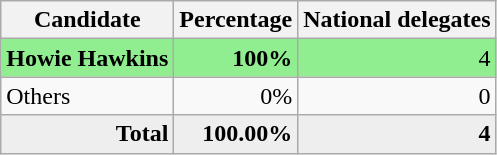<table class="wikitable" style="text-align:right;">
<tr>
<th>Candidate</th>
<th>Percentage</th>
<th>National delegates</th>
</tr>
<tr style="background:lightgreen;">
<td style="text-align:left;"><strong>Howie Hawkins</strong></td>
<td><strong>100%</strong></td>
<td>4</td>
</tr>
<tr>
<td style="text-align:left;">Others</td>
<td>0%</td>
<td>0</td>
</tr>
<tr style="background:#eee;">
<td style="margin-right:0.50px"><strong>Total</strong></td>
<td style="margin-right:0.50px"><strong>100.00%</strong></td>
<td style="margin-right:0.50px"><strong>4</strong></td>
</tr>
</table>
